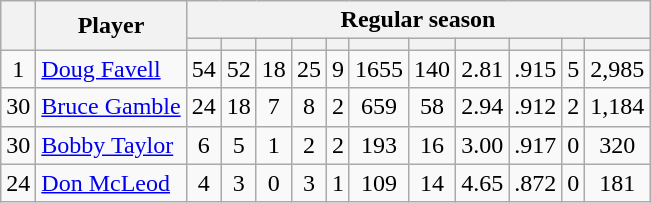<table class="wikitable plainrowheaders" style="text-align:center;">
<tr>
<th scope="col" rowspan="2"></th>
<th scope="col" rowspan="2">Player</th>
<th scope=colgroup colspan=11>Regular season</th>
</tr>
<tr>
<th scope="col"></th>
<th scope="col"></th>
<th scope="col"></th>
<th scope="col"></th>
<th scope="col"></th>
<th scope="col"></th>
<th scope="col"></th>
<th scope="col"></th>
<th scope="col"></th>
<th scope="col"></th>
<th scope="col"></th>
</tr>
<tr>
<td scope="row">1</td>
<td align="left"><a href='#'>Doug Favell</a></td>
<td>54</td>
<td>52</td>
<td>18</td>
<td>25</td>
<td>9</td>
<td>1655</td>
<td>140</td>
<td>2.81</td>
<td>.915</td>
<td>5</td>
<td>2,985</td>
</tr>
<tr>
<td scope="row">30</td>
<td align="left"><a href='#'>Bruce Gamble</a></td>
<td>24</td>
<td>18</td>
<td>7</td>
<td>8</td>
<td>2</td>
<td>659</td>
<td>58</td>
<td>2.94</td>
<td>.912</td>
<td>2</td>
<td>1,184</td>
</tr>
<tr>
<td scope="row">30</td>
<td align="left"><a href='#'>Bobby Taylor</a></td>
<td>6</td>
<td>5</td>
<td>1</td>
<td>2</td>
<td>2</td>
<td>193</td>
<td>16</td>
<td>3.00</td>
<td>.917</td>
<td>0</td>
<td>320</td>
</tr>
<tr>
<td scope="row">24</td>
<td align="left"><a href='#'>Don McLeod</a></td>
<td>4</td>
<td>3</td>
<td>0</td>
<td>3</td>
<td>1</td>
<td>109</td>
<td>14</td>
<td>4.65</td>
<td>.872</td>
<td>0</td>
<td>181</td>
</tr>
</table>
